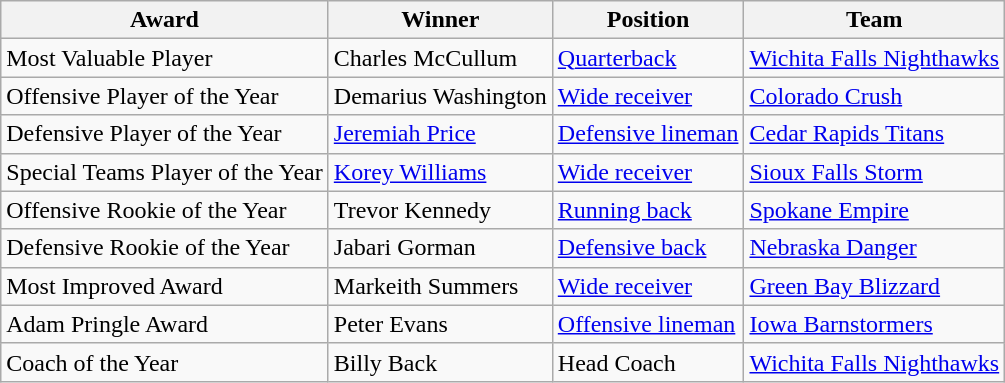<table class="wikitable">
<tr>
<th>Award</th>
<th>Winner</th>
<th>Position</th>
<th>Team</th>
</tr>
<tr>
<td>Most Valuable Player</td>
<td>Charles McCullum</td>
<td><a href='#'>Quarterback</a></td>
<td><a href='#'>Wichita Falls Nighthawks</a></td>
</tr>
<tr>
<td>Offensive Player of the Year</td>
<td>Demarius Washington</td>
<td><a href='#'>Wide receiver</a></td>
<td><a href='#'>Colorado Crush</a></td>
</tr>
<tr>
<td>Defensive Player of the Year</td>
<td><a href='#'>Jeremiah Price</a></td>
<td><a href='#'>Defensive lineman</a></td>
<td><a href='#'>Cedar Rapids Titans</a></td>
</tr>
<tr>
<td>Special Teams Player of the Year</td>
<td><a href='#'>Korey Williams</a></td>
<td><a href='#'>Wide receiver</a></td>
<td><a href='#'>Sioux Falls Storm</a></td>
</tr>
<tr>
<td>Offensive Rookie of the Year</td>
<td>Trevor Kennedy</td>
<td><a href='#'>Running back</a></td>
<td><a href='#'>Spokane Empire</a></td>
</tr>
<tr>
<td>Defensive Rookie of the Year</td>
<td>Jabari Gorman</td>
<td><a href='#'>Defensive back</a></td>
<td><a href='#'>Nebraska Danger</a></td>
</tr>
<tr>
<td>Most Improved Award</td>
<td>Markeith Summers</td>
<td><a href='#'>Wide receiver</a></td>
<td><a href='#'>Green Bay Blizzard</a></td>
</tr>
<tr>
<td>Adam Pringle Award</td>
<td>Peter Evans</td>
<td><a href='#'>Offensive lineman</a></td>
<td><a href='#'>Iowa Barnstormers</a></td>
</tr>
<tr>
<td>Coach of the Year</td>
<td>Billy Back</td>
<td>Head Coach</td>
<td><a href='#'>Wichita Falls Nighthawks</a></td>
</tr>
</table>
